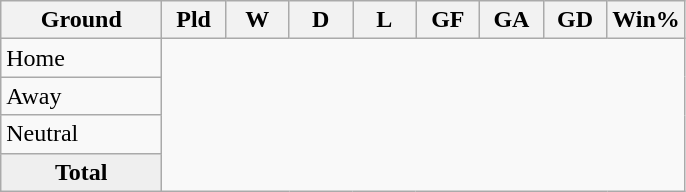<table class="wikitable" style="text-align: center;">
<tr>
<th width="100">Ground</th>
<th width="35">Pld</th>
<th width="35">W</th>
<th width="35">D</th>
<th width="35">L</th>
<th width="35">GF</th>
<th width="35">GA</th>
<th width="35">GD</th>
<th>Win%</th>
</tr>
<tr>
<td align=left>Home<br></td>
</tr>
<tr>
<td align=left>Away<br></td>
</tr>
<tr>
<td align=left>Neutral<br></td>
</tr>
<tr style="font-weight:bold; background:#efefef;">
<td>Total<br></td>
</tr>
</table>
